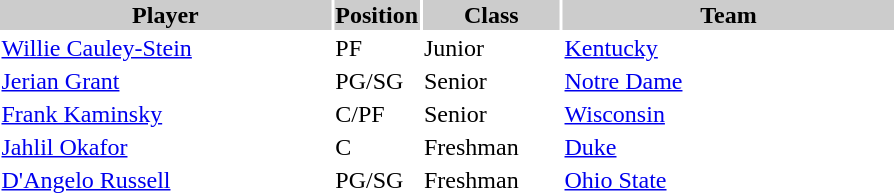<table style="width:600px" "border:'1' 'solid' 'gray'">
<tr>
<th style="background:#ccc; width:40%;">Player</th>
<th style="background:#ccc; width:4%;">Position</th>
<th style="background:#ccc; width:16%;">Class</th>
<th style="background:#ccc; width:40%;">Team</th>
</tr>
<tr>
<td><a href='#'>Willie Cauley-Stein</a></td>
<td>PF</td>
<td>Junior</td>
<td><a href='#'>Kentucky</a></td>
</tr>
<tr>
<td><a href='#'>Jerian Grant</a></td>
<td>PG/SG</td>
<td>Senior</td>
<td><a href='#'>Notre Dame</a></td>
</tr>
<tr>
<td><a href='#'>Frank Kaminsky</a></td>
<td>C/PF</td>
<td>Senior</td>
<td><a href='#'>Wisconsin</a></td>
</tr>
<tr>
<td><a href='#'>Jahlil Okafor</a></td>
<td>C</td>
<td>Freshman</td>
<td><a href='#'>Duke</a></td>
</tr>
<tr>
<td><a href='#'>D'Angelo Russell</a></td>
<td>PG/SG</td>
<td>Freshman</td>
<td><a href='#'>Ohio State</a></td>
</tr>
</table>
